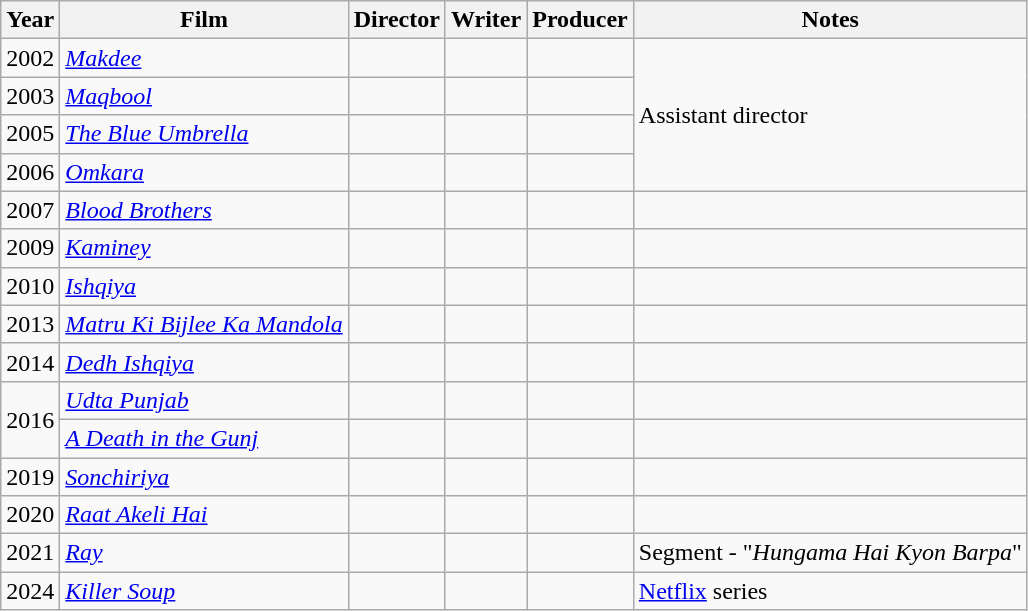<table class="wikitable sortable">
<tr>
<th>Year</th>
<th>Film</th>
<th>Director</th>
<th>Writer</th>
<th>Producer</th>
<th>Notes</th>
</tr>
<tr>
<td>2002</td>
<td><em><a href='#'>Makdee</a></em></td>
<td></td>
<td></td>
<td></td>
<td rowspan="4">Assistant director</td>
</tr>
<tr>
<td>2003</td>
<td><em><a href='#'>Maqbool</a></em></td>
<td></td>
<td></td>
<td></td>
</tr>
<tr>
<td>2005</td>
<td><em><a href='#'>The Blue Umbrella</a></em></td>
<td></td>
<td></td>
<td></td>
</tr>
<tr>
<td>2006</td>
<td><em><a href='#'>Omkara</a></em></td>
<td></td>
<td></td>
<td></td>
</tr>
<tr>
<td>2007</td>
<td><em><a href='#'>Blood Brothers</a></em></td>
<td></td>
<td></td>
<td></td>
<td></td>
</tr>
<tr>
<td>2009</td>
<td><em><a href='#'>Kaminey</a></em></td>
<td></td>
<td></td>
<td></td>
<td></td>
</tr>
<tr>
<td>2010</td>
<td><em><a href='#'>Ishqiya</a></em></td>
<td></td>
<td></td>
<td></td>
<td></td>
</tr>
<tr>
<td>2013</td>
<td><em><a href='#'>Matru Ki Bijlee Ka Mandola</a></em></td>
<td></td>
<td></td>
<td></td>
<td></td>
</tr>
<tr>
<td>2014</td>
<td><em><a href='#'>Dedh Ishqiya</a></em></td>
<td></td>
<td></td>
<td></td>
<td></td>
</tr>
<tr>
<td rowspan="2">2016</td>
<td><em><a href='#'>Udta Punjab</a></em></td>
<td></td>
<td></td>
<td></td>
<td></td>
</tr>
<tr>
<td><em><a href='#'>A Death in the Gunj</a></em></td>
<td></td>
<td></td>
<td></td>
<td></td>
</tr>
<tr>
<td>2019</td>
<td><em><a href='#'>Sonchiriya</a></em></td>
<td></td>
<td></td>
<td></td>
<td></td>
</tr>
<tr>
<td>2020</td>
<td><em><a href='#'>Raat Akeli Hai</a></em></td>
<td></td>
<td></td>
<td></td>
<td></td>
</tr>
<tr>
<td>2021</td>
<td><em><a href='#'>Ray</a></em></td>
<td></td>
<td></td>
<td></td>
<td>Segment -  "<em>Hungama Hai Kyon Barpa</em>"</td>
</tr>
<tr>
<td>2024</td>
<td><em><a href='#'>Killer Soup</a></em></td>
<td></td>
<td></td>
<td></td>
<td><a href='#'>Netflix</a> series</td>
</tr>
</table>
